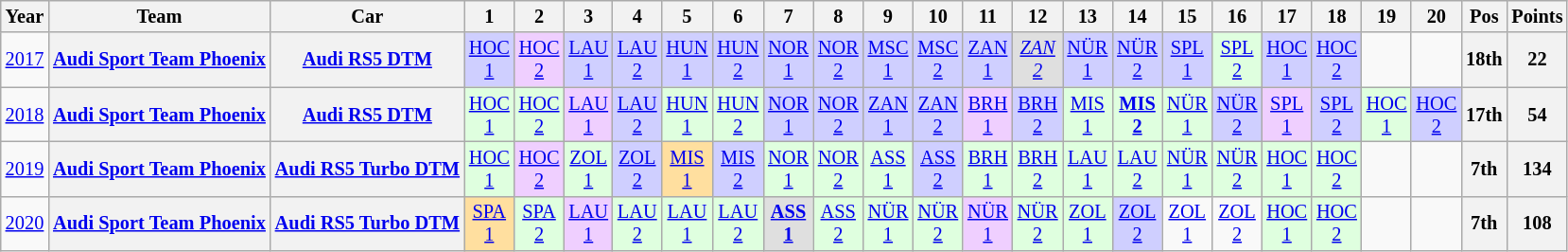<table class="wikitable" style="text-align:center; font-size:85%">
<tr>
<th>Year</th>
<th>Team</th>
<th>Car</th>
<th>1</th>
<th>2</th>
<th>3</th>
<th>4</th>
<th>5</th>
<th>6</th>
<th>7</th>
<th>8</th>
<th>9</th>
<th>10</th>
<th>11</th>
<th>12</th>
<th>13</th>
<th>14</th>
<th>15</th>
<th>16</th>
<th>17</th>
<th>18</th>
<th>19</th>
<th>20</th>
<th>Pos</th>
<th>Points</th>
</tr>
<tr>
<td><a href='#'>2017</a></td>
<th nowrap><a href='#'>Audi Sport Team Phoenix</a></th>
<th nowrap><a href='#'>Audi RS5 DTM</a></th>
<td style="background:#CFCFFF;"><a href='#'>HOC<br>1</a><br></td>
<td style="background:#EFCFFF;"><a href='#'>HOC<br>2</a><br></td>
<td style="background:#CFCFFF;"><a href='#'>LAU<br>1</a><br></td>
<td style="background:#CFCFFF;"><a href='#'>LAU<br>2</a><br></td>
<td style="background:#CFCFFF;"><a href='#'>HUN<br>1</a><br></td>
<td style="background:#CFCFFF;"><a href='#'>HUN<br>2</a><br></td>
<td style="background:#CFCFFF;"><a href='#'>NOR<br>1</a><br></td>
<td style="background:#CFCFFF;"><a href='#'>NOR<br>2</a><br></td>
<td style="background:#CFCFFF;"><a href='#'>MSC<br>1</a><br></td>
<td style="background:#CFCFFF;"><a href='#'>MSC<br>2</a><br></td>
<td style="background:#CFCFFF;"><a href='#'>ZAN<br>1</a><br></td>
<td style="background:#DFDFDF;"><em><a href='#'>ZAN<br>2</a></em><br></td>
<td style="background:#CFCFFF;"><a href='#'>NÜR<br>1</a><br></td>
<td style="background:#CFCFFF;"><a href='#'>NÜR<br>2</a><br></td>
<td style="background:#CFCFFF;"><a href='#'>SPL<br>1</a><br></td>
<td style="background:#DFFFDF;"><a href='#'>SPL<br>2</a><br></td>
<td style="background:#CFCFFF;"><a href='#'>HOC<br>1</a><br></td>
<td style="background:#CFCFFF;"><a href='#'>HOC<br>2</a><br></td>
<td></td>
<td></td>
<th>18th</th>
<th>22</th>
</tr>
<tr>
<td><a href='#'>2018</a></td>
<th nowrap><a href='#'>Audi Sport Team Phoenix</a></th>
<th nowrap><a href='#'>Audi RS5 DTM</a></th>
<td style="background:#DFFFDF;"><a href='#'>HOC<br>1</a><br></td>
<td style="background:#DFFFDF;"><a href='#'>HOC<br>2</a><br></td>
<td style="background:#EFCFFF;"><a href='#'>LAU<br>1</a><br></td>
<td style="background:#CFCFFF;"><a href='#'>LAU<br>2</a><br></td>
<td style="background:#DFFFDF;"><a href='#'>HUN<br>1</a><br></td>
<td style="background:#DFFFDF;"><a href='#'>HUN<br>2</a><br></td>
<td style="background:#CFCFFF;"><a href='#'>NOR<br>1</a><br></td>
<td style="background:#CFCFFF;"><a href='#'>NOR<br>2</a><br></td>
<td style="background:#CFCFFF;"><a href='#'>ZAN<br>1</a><br></td>
<td style="background:#CFCFFF;"><a href='#'>ZAN<br>2</a><br></td>
<td style="background:#EFCFFF;"><a href='#'>BRH<br>1</a><br></td>
<td style="background:#CFCFFF;"><a href='#'>BRH<br>2</a><br></td>
<td style="background:#DFFFDF;"><a href='#'>MIS<br>1</a><br></td>
<td style="background:#DFFFDF;"><strong><a href='#'>MIS<br>2</a></strong><br></td>
<td style="background:#DFFFDF;"><a href='#'>NÜR<br>1</a><br></td>
<td style="background:#CFCFFF;"><a href='#'>NÜR<br>2</a><br></td>
<td style="background:#EFCFFF;"><a href='#'>SPL<br>1</a><br></td>
<td style="background:#CFCFFF;"><a href='#'>SPL<br>2</a><br></td>
<td style="background:#DFFFDF;"><a href='#'>HOC<br>1</a><br></td>
<td style="background:#CFCFFF;"><a href='#'>HOC<br>2</a><br></td>
<th>17th</th>
<th>54</th>
</tr>
<tr>
<td><a href='#'>2019</a></td>
<th nowrap><a href='#'>Audi Sport Team Phoenix</a></th>
<th nowrap><a href='#'>Audi RS5 Turbo DTM</a></th>
<td style="background:#DFFFDF;"><a href='#'>HOC<br>1</a><br></td>
<td style="background:#EFCFFF;"><a href='#'>HOC<br>2</a><br></td>
<td style="background:#DFFFDF;"><a href='#'>ZOL<br>1</a><br></td>
<td style="background:#CFCFFF;"><a href='#'>ZOL<br>2</a><br></td>
<td style="background:#FFDF9F;"><a href='#'>MIS<br>1</a><br></td>
<td style="background:#CFCFFF;"><a href='#'>MIS<br>2</a><br></td>
<td style="background:#DFFFDF;"><a href='#'>NOR<br>1</a><br></td>
<td style="background:#DFFFDF;"><a href='#'>NOR<br>2</a><br></td>
<td style="background:#DFFFDF;"><a href='#'>ASS<br>1</a><br></td>
<td style="background:#CFCFFF;"><a href='#'>ASS<br>2</a><br></td>
<td style="background:#DFFFDF;"><a href='#'>BRH<br>1</a><br></td>
<td style="background:#DFFFDF;"><a href='#'>BRH<br>2</a><br></td>
<td style="background:#DFFFDF;"><a href='#'>LAU<br>1</a><br></td>
<td style="background:#DFFFDF;"><a href='#'>LAU<br>2</a><br></td>
<td style="background:#DFFFDF;"><a href='#'>NÜR<br>1</a><br></td>
<td style="background:#DFFFDF;"><a href='#'>NÜR<br>2</a><br></td>
<td style="background:#DFFFDF;"><a href='#'>HOC<br>1</a><br></td>
<td style="background:#DFFFDF;"><a href='#'>HOC<br>2</a><br></td>
<td></td>
<td></td>
<th>7th</th>
<th>134</th>
</tr>
<tr>
<td><a href='#'>2020</a></td>
<th nowrap><a href='#'>Audi Sport Team Phoenix</a></th>
<th nowrap><a href='#'>Audi RS5 Turbo DTM</a></th>
<td style="background:#FFDF9F;"><a href='#'>SPA<br>1</a><br></td>
<td style="background:#DFFFDF;"><a href='#'>SPA<br>2</a><br></td>
<td style="background:#EFCFFF;"><a href='#'>LAU<br>1</a><br></td>
<td style="background:#DFFFDF;"><a href='#'>LAU<br>2</a><br></td>
<td style="background:#DFFFDF;"><a href='#'>LAU<br>1</a><br></td>
<td style="background:#DFFFDF;"><a href='#'>LAU<br>2</a><br></td>
<td style="background:#DFDFDF;"><strong><a href='#'>ASS<br>1</a></strong><br></td>
<td style="background:#DFFFDF;"><a href='#'>ASS<br>2</a><br></td>
<td style="background:#DFFFDF;"><a href='#'>NÜR<br>1</a><br></td>
<td style="background:#DFFFDF;"><a href='#'>NÜR<br>2</a><br></td>
<td style="background:#EFCFFF;"><a href='#'>NÜR<br>1</a><br></td>
<td style="background:#DFFFDF;"><a href='#'>NÜR<br>2</a><br></td>
<td style="background:#DFFFDF;"><a href='#'>ZOL<br>1</a><br></td>
<td style="background:#CFCFFF;"><a href='#'>ZOL<br>2</a><br></td>
<td><a href='#'>ZOL<br>1</a></td>
<td><a href='#'>ZOL<br>2</a></td>
<td style="background:#DFFFDF;"><a href='#'>HOC<br>1</a><br></td>
<td style="background:#DFFFDF;"><a href='#'>HOC<br>2</a><br></td>
<td></td>
<td></td>
<th>7th</th>
<th>108</th>
</tr>
</table>
